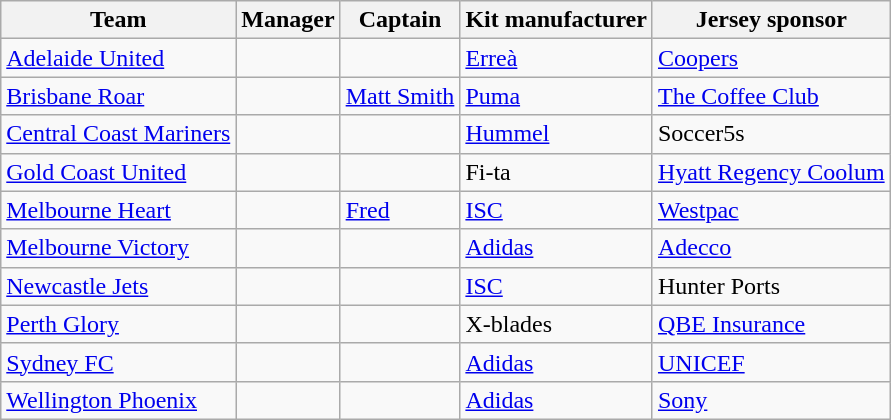<table class="wikitable sortable">
<tr>
<th>Team</th>
<th>Manager</th>
<th>Captain</th>
<th>Kit manufacturer</th>
<th>Jersey sponsor</th>
</tr>
<tr>
<td><a href='#'>Adelaide United</a></td>
<td> </td>
<td> </td>
<td><a href='#'>Erreà</a></td>
<td><a href='#'>Coopers</a></td>
</tr>
<tr>
<td><a href='#'>Brisbane Roar</a></td>
<td> </td>
<td> <a href='#'>Matt Smith</a></td>
<td><a href='#'>Puma</a></td>
<td><a href='#'>The Coffee Club</a></td>
</tr>
<tr>
<td><a href='#'>Central Coast Mariners</a></td>
<td> </td>
<td> </td>
<td><a href='#'>Hummel</a></td>
<td>Soccer5s</td>
</tr>
<tr>
<td><a href='#'>Gold Coast United</a></td>
<td> </td>
<td> </td>
<td>Fi-ta</td>
<td><a href='#'>Hyatt Regency Coolum</a></td>
</tr>
<tr>
<td><a href='#'>Melbourne Heart</a></td>
<td> </td>
<td> <a href='#'>Fred</a></td>
<td><a href='#'>ISC</a></td>
<td><a href='#'>Westpac</a></td>
</tr>
<tr>
<td><a href='#'>Melbourne Victory</a></td>
<td> </td>
<td> </td>
<td><a href='#'>Adidas</a></td>
<td><a href='#'>Adecco</a></td>
</tr>
<tr>
<td><a href='#'>Newcastle Jets</a></td>
<td> </td>
<td> </td>
<td><a href='#'>ISC</a></td>
<td>Hunter Ports</td>
</tr>
<tr>
<td><a href='#'>Perth Glory</a></td>
<td> </td>
<td> </td>
<td>X-blades</td>
<td><a href='#'>QBE Insurance</a></td>
</tr>
<tr>
<td><a href='#'>Sydney FC</a></td>
<td> </td>
<td> </td>
<td><a href='#'>Adidas</a></td>
<td><a href='#'>UNICEF</a></td>
</tr>
<tr>
<td><a href='#'>Wellington Phoenix</a></td>
<td> </td>
<td> </td>
<td><a href='#'>Adidas</a></td>
<td><a href='#'>Sony</a></td>
</tr>
</table>
